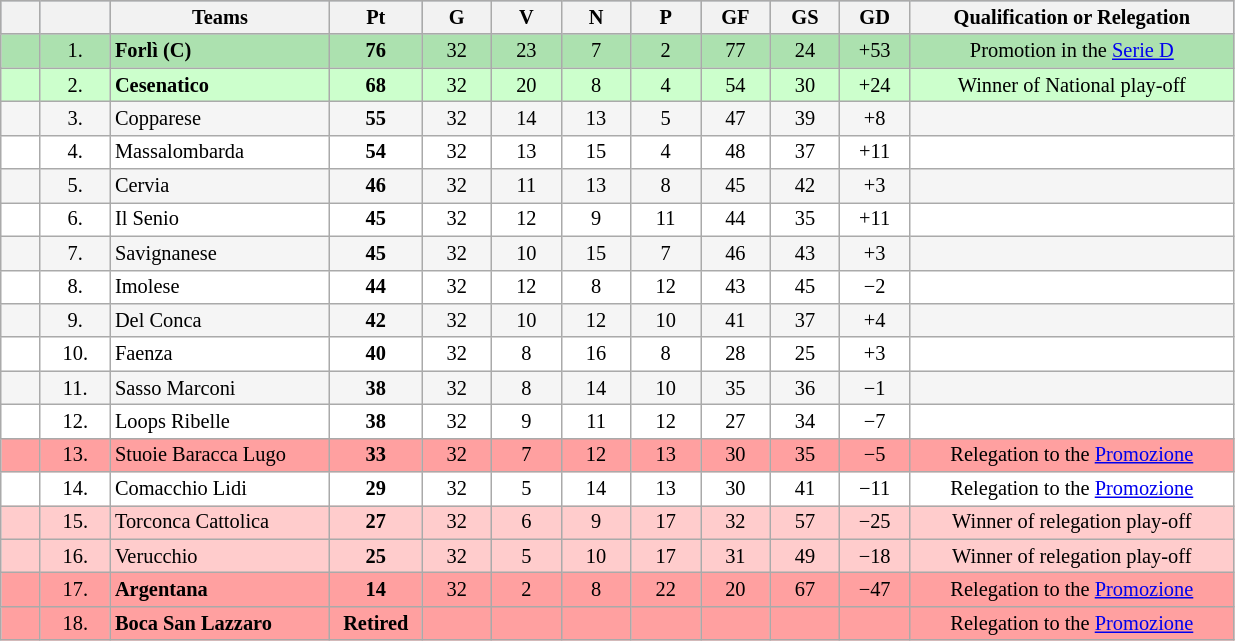<table class="wikitable sortable" align="center" style="font-size: 85%; border-collapse:collapse" border="0" cellspacing="0" cellpadding="2">
<tr align=center bgcolor=#98A1B2>
<th width=20></th>
<th width=40></th>
<th width=140><span>Teams</span></th>
<th width=55><span>Pt</span></th>
<th width=40><span>G</span></th>
<th width=40><span>V</span></th>
<th width=40><span>N</span></th>
<th width=40><span>P</span></th>
<th width=40><span>GF</span></th>
<th width=40><span>GS</span></th>
<th width=40><span>GD</span></th>
<th width=210><span>Qualification or Relegation</span></th>
</tr>
<tr align=center style="background:#ACE1AF;">
<td></td>
<td>1.</td>
<td style="text-align:left;"><strong>Forlì</strong> <strong>(C)</strong></td>
<td><strong>76</strong></td>
<td>32</td>
<td>23</td>
<td>7</td>
<td>2</td>
<td>77</td>
<td>24</td>
<td>+53</td>
<td>Promotion in the <a href='#'>Serie D</a></td>
</tr>
<tr align=center style="background:#ccffcc;">
<td></td>
<td>2.</td>
<td style="text-align:left;"><strong>Cesenatico</strong></td>
<td><strong>68</strong></td>
<td>32</td>
<td>20</td>
<td>8</td>
<td>4</td>
<td>54</td>
<td>30</td>
<td>+24</td>
<td>Winner of National play-off</td>
</tr>
<tr align=center style="background:#F5F5F5;">
<td></td>
<td>3.</td>
<td style="text-align:left;">Copparese</td>
<td><strong>55</strong></td>
<td>32</td>
<td>14</td>
<td>13</td>
<td>5</td>
<td>47</td>
<td>39</td>
<td>+8</td>
<td></td>
</tr>
<tr align=center style="background:#FFFFFF;">
<td></td>
<td>4.</td>
<td style="text-align:left;">Massalombarda</td>
<td><strong>54</strong></td>
<td>32</td>
<td>13</td>
<td>15</td>
<td>4</td>
<td>48</td>
<td>37</td>
<td>+11</td>
<td></td>
</tr>
<tr align=center style="background:#F5F5F5;">
<td></td>
<td>5.</td>
<td style="text-align:left;">Cervia</td>
<td><strong>46</strong></td>
<td>32</td>
<td>11</td>
<td>13</td>
<td>8</td>
<td>45</td>
<td>42</td>
<td>+3</td>
<td></td>
</tr>
<tr align=center style="background:#FFFFFF;">
<td></td>
<td>6.</td>
<td style="text-align:left;">Il Senio</td>
<td><strong>45</strong></td>
<td>32</td>
<td>12</td>
<td>9</td>
<td>11</td>
<td>44</td>
<td>35</td>
<td>+11</td>
<td></td>
</tr>
<tr align=center style="background:#F5F5F5;">
<td></td>
<td>7.</td>
<td style="text-align:left;">Savignanese</td>
<td><strong>45</strong></td>
<td>32</td>
<td>10</td>
<td>15</td>
<td>7</td>
<td>46</td>
<td>43</td>
<td>+3</td>
<td></td>
</tr>
<tr align=center style="background:#FFFFFF;">
<td></td>
<td>8.</td>
<td style="text-align:left;">Imolese</td>
<td><strong>44</strong></td>
<td>32</td>
<td>12</td>
<td>8</td>
<td>12</td>
<td>43</td>
<td>45</td>
<td>−2</td>
<td></td>
</tr>
<tr align=center style="background:#F5F5F5;">
<td></td>
<td>9.</td>
<td style="text-align:left;">Del Conca</td>
<td><strong>42</strong></td>
<td>32</td>
<td>10</td>
<td>12</td>
<td>10</td>
<td>41</td>
<td>37</td>
<td>+4</td>
<td></td>
</tr>
<tr align=center style="background:#FFFFFF;">
<td></td>
<td>10.</td>
<td style="text-align:left;">Faenza</td>
<td><strong>40</strong></td>
<td>32</td>
<td>8</td>
<td>16</td>
<td>8</td>
<td>28</td>
<td>25</td>
<td>+3</td>
<td></td>
</tr>
<tr align=center style="background:#F5F5F5;">
<td></td>
<td>11.</td>
<td style="text-align:left;">Sasso Marconi</td>
<td><strong>38</strong></td>
<td>32</td>
<td>8</td>
<td>14</td>
<td>10</td>
<td>35</td>
<td>36</td>
<td>−1</td>
<td></td>
</tr>
<tr align=center style="background:#FFFFFF;">
<td></td>
<td>12.</td>
<td style="text-align:left;">Loops Ribelle</td>
<td><strong>38</strong></td>
<td>32</td>
<td>9</td>
<td>11</td>
<td>12</td>
<td>27</td>
<td>34</td>
<td>−7</td>
<td></td>
</tr>
<tr align=center style="background:#FFA0A0;">
<td></td>
<td>13.</td>
<td style="text-align:left;">Stuoie Baracca Lugo</td>
<td><strong>33</strong></td>
<td>32</td>
<td>7</td>
<td>12</td>
<td>13</td>
<td>30</td>
<td>35</td>
<td>−5</td>
<td>Relegation to the <a href='#'>Promozione</a></td>
</tr>
<tr align=center style="background:#FFFFFF">
<td></td>
<td>14.</td>
<td style="text-align:left;">Comacchio Lidi</td>
<td><strong>29</strong></td>
<td>32</td>
<td>5</td>
<td>14</td>
<td>13</td>
<td>30</td>
<td>41</td>
<td>−11</td>
<td>Relegation to the <a href='#'>Promozione</a></td>
</tr>
<tr align=center style="background:#FFCCCC;">
<td></td>
<td>15.</td>
<td style="text-align:left;">Torconca Cattolica</td>
<td><strong>27</strong></td>
<td>32</td>
<td>6</td>
<td>9</td>
<td>17</td>
<td>32</td>
<td>57</td>
<td>−25</td>
<td>Winner of relegation play-off</td>
</tr>
<tr align=center style="background:#FFCCCC;">
<td></td>
<td>16.</td>
<td style="text-align:left;">Verucchio</td>
<td><strong>25</strong></td>
<td>32</td>
<td>5</td>
<td>10</td>
<td>17</td>
<td>31</td>
<td>49</td>
<td>−18</td>
<td>Winner of relegation play-off</td>
</tr>
<tr align=center style="background:#FFA0A0;">
<td></td>
<td>17.</td>
<td style="text-align:left;"><strong>Argentana</strong></td>
<td><strong>14</strong></td>
<td>32</td>
<td>2</td>
<td>8</td>
<td>22</td>
<td>20</td>
<td>67</td>
<td>−47</td>
<td>Relegation to the <a href='#'>Promozione</a></td>
</tr>
<tr align=center style="background:#FFA0A0;">
<td></td>
<td>18.</td>
<td style="text-align:left;"><strong>Boca San Lazzaro</strong></td>
<td><strong>Retired</strong></td>
<td></td>
<td></td>
<td></td>
<td></td>
<td></td>
<td></td>
<td></td>
<td>Relegation to the <a href='#'>Promozione</a></td>
</tr>
</table>
